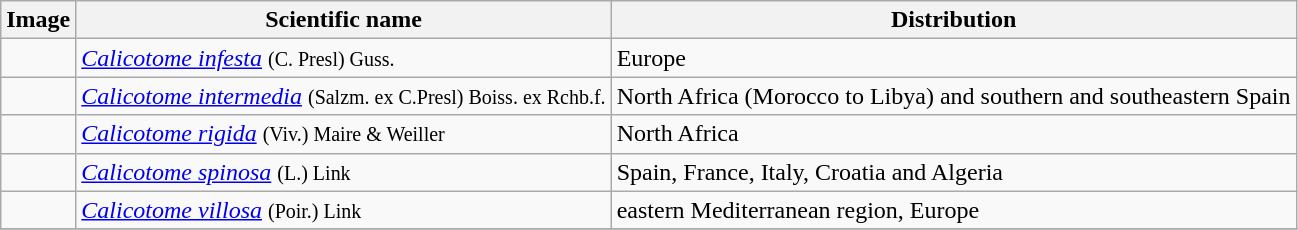<table class="wikitable">
<tr>
<th>Image</th>
<th>Scientific name</th>
<th>Distribution</th>
</tr>
<tr>
<td></td>
<td><em><a href='#'>Calicotome infesta</a></em> <small>(C. Presl) Guss.</small></td>
<td>Europe</td>
</tr>
<tr>
<td></td>
<td><em><a href='#'>Calicotome intermedia</a></em> <small>(Salzm. ex C.Presl) Boiss. ex Rchb.f.</small></td>
<td>North Africa (Morocco to Libya) and southern and southeastern Spain</td>
</tr>
<tr>
<td></td>
<td><em><a href='#'>Calicotome rigida</a></em> <small>(Viv.) Maire & Weiller</small></td>
<td>North Africa</td>
</tr>
<tr>
<td></td>
<td><em><a href='#'>Calicotome spinosa</a></em> <small>(L.) Link</small></td>
<td>Spain, France, Italy, Croatia and Algeria</td>
</tr>
<tr>
<td></td>
<td><em><a href='#'>Calicotome villosa</a></em> <small>(Poir.) Link</small></td>
<td>eastern Mediterranean region, Europe</td>
</tr>
<tr>
</tr>
</table>
